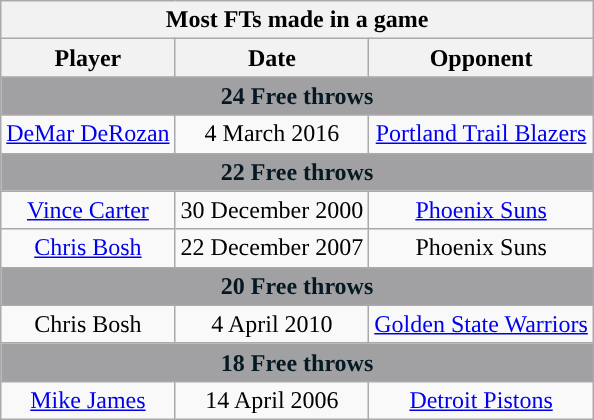<table class="wikitable" style="text-align:center">
<tr>
<th colspan="4">Most FTs made in a game</th>
</tr>
<tr>
<th>Player</th>
<th>Date</th>
<th>Opponent</th>
</tr>
<tr>
<th colspan="3" style="text-align:center; background:#A1A1A4; color:#061922;">24 Free throws</th>
</tr>
<tr>
<td><a href='#'>DeMar DeRozan</a></td>
<td>4 March 2016</td>
<td><a href='#'>Portland Trail Blazers</a></td>
</tr>
<tr>
<th colspan="3" style="text-align:center; background:#A1A1A4; color:#061922;">22 Free throws</th>
</tr>
<tr>
<td><a href='#'>Vince Carter</a></td>
<td>30 December 2000</td>
<td><a href='#'>Phoenix Suns</a></td>
</tr>
<tr>
<td><a href='#'>Chris Bosh</a></td>
<td>22 December 2007</td>
<td>Phoenix Suns</td>
</tr>
<tr>
<th colspan="3" style="text-align:center; background:#A1A1A4; color:#061922;">20 Free throws</th>
</tr>
<tr>
<td>Chris Bosh</td>
<td>4 April 2010</td>
<td><a href='#'>Golden State Warriors</a></td>
</tr>
<tr>
<th colspan="3" style="text-align:center; background:#A1A1A4; color:#061922;">18 Free throws</th>
</tr>
<tr>
<td><a href='#'>Mike James</a></td>
<td>14 April 2006</td>
<td><a href='#'>Detroit Pistons</a></td>
</tr>
</table>
